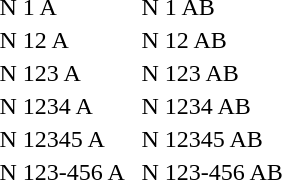<table>
<tr>
<td><span> N 1 A </span></td>
<td><span> N 1 AB </span></td>
</tr>
<tr>
<td><span> N 12 A </span></td>
<td><span> N 12 AB </span></td>
</tr>
<tr>
<td><span> N 123 A </span></td>
<td><span> N 123 AB </span></td>
</tr>
<tr>
<td><span> N 1234 A </span></td>
<td><span> N 1234 AB </span></td>
</tr>
<tr>
<td><span> N 12345 A </span></td>
<td><span> N 12345 AB </span></td>
</tr>
<tr>
<td><span> N 123-456 A </span></td>
<td><span> N 123-456 AB </span></td>
</tr>
</table>
